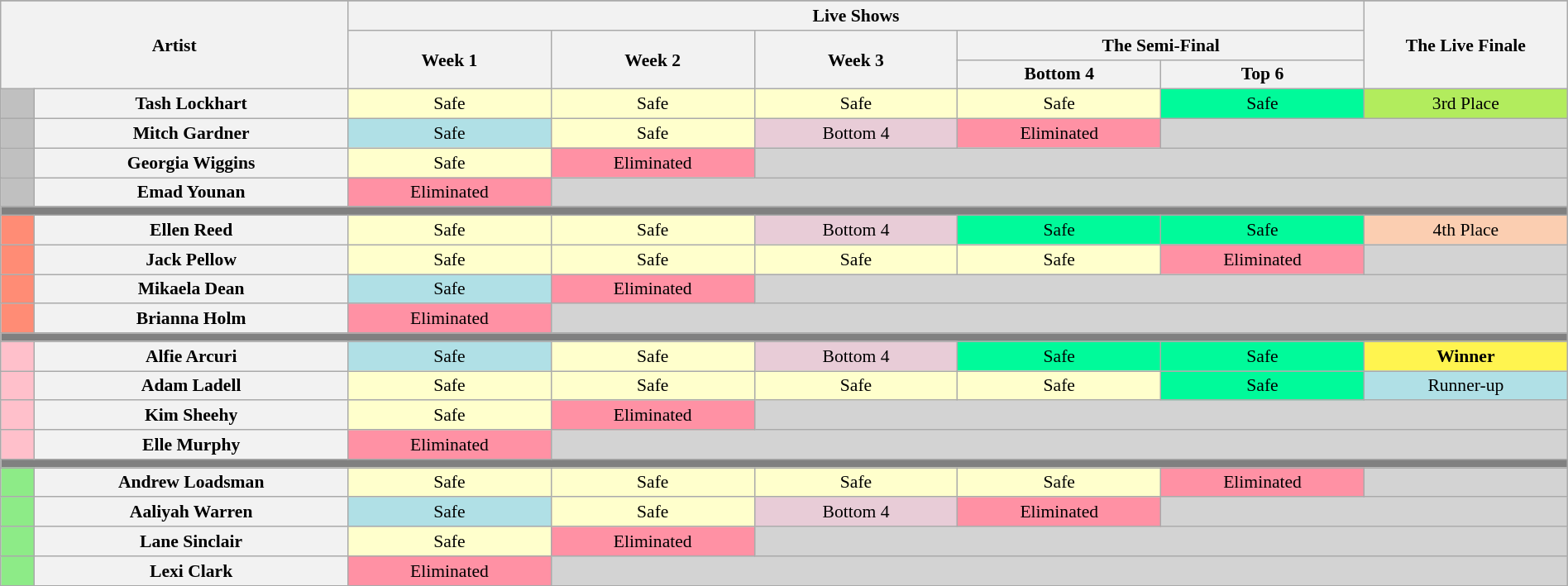<table class="wikitable" style="font-size:90%; text-align:center; width:100%;">
<tr>
</tr>
<tr>
<th colspan="2" rowspan="3" width="11%">Artist</th>
<th colspan="5" width="48%">Live Shows</th>
<th rowspan="3" width="12%">The Live Finale</th>
</tr>
<tr>
<th rowspan="2" width="12%">Week 1</th>
<th rowspan="2"  width="12%">Week 2</th>
<th rowspan="2"  width="12%">Week 3</th>
<th colspan="2" width="24%">The Semi-Final</th>
</tr>
<tr>
<th width="12%">Bottom 4</th>
<th width="12%">Top 6</th>
</tr>
<tr>
<th width="2%" style="background:silver"></th>
<th>Tash Lockhart</th>
<td style="background:#FFFFCC">Safe</td>
<td style="background:#FFFFCC">Safe</td>
<td style="background:#FFFFCC">Safe</td>
<td style="background:#FFFFCC">Safe</td>
<td style="background:#00FA9A">Safe</td>
<td style="background:#B2EC5D">3rd Place</td>
</tr>
<tr>
<th style="background:silver"></th>
<th>Mitch Gardner</th>
<td style="background:powderblue">Safe</td>
<td style="background:#FFFFCC">Safe</td>
<td style="background:#E8CCD7">Bottom 4</td>
<td style="background:#FF91A4">Eliminated</td>
<td colspan="2" style="background:lightgrey"></td>
</tr>
<tr>
<th style="background:silver"></th>
<th>Georgia Wiggins</th>
<td style="background:#FFFFCC">Safe</td>
<td style="background:#FF91A4">Eliminated</td>
<td colspan="4" style="background:lightgrey"></td>
</tr>
<tr>
<th style="background:silver"></th>
<th width="18.5%">Emad Younan</th>
<td style="background:#FF91A4">Eliminated</td>
<td colspan="5" style="background:lightgrey"></td>
</tr>
<tr>
<th colspan="8" style="background:grey;"></th>
</tr>
<tr>
<th style="background:#ff8c75"></th>
<th>Ellen Reed</th>
<td style="background:#FFFFCC">Safe</td>
<td style="background:#FFFFCC">Safe</td>
<td style="background:#E8CCD7">Bottom 4</td>
<td style="background:#00FA9A">Safe</td>
<td style="background:#00FA9A">Safe</td>
<td style="background:#FBCEB1">4th Place</td>
</tr>
<tr>
<th style="background:#ff8c75"></th>
<th>Jack Pellow</th>
<td style="background:#FFFFCC">Safe</td>
<td style="background:#FFFFCC">Safe</td>
<td style="background:#FFFFCC">Safe</td>
<td style="background:#FFFFCC">Safe</td>
<td style="background:#FF91A4">Eliminated</td>
<td colspan="1" style="background:lightgrey"></td>
</tr>
<tr>
<th style="background:#ff8c75"></th>
<th>Mikaela Dean</th>
<td style="background:powderblue">Safe</td>
<td style="background:#FF91A4">Eliminated</td>
<td colspan="4" style="background:lightgrey"></td>
</tr>
<tr>
<th style="background:#ff8c75"></th>
<th>Brianna Holm</th>
<td style="background:#FF91A4">Eliminated</td>
<td colspan="5" style="background:lightgrey"></td>
</tr>
<tr>
<th colspan="8" style="background:grey;"></th>
</tr>
<tr>
<th style="background:pink"></th>
<th>Alfie Arcuri</th>
<td style="background:powderblue">Safe</td>
<td style="background:#FFFFCC">Safe</td>
<td style="background:#E8CCD7">Bottom 4</td>
<td style="background:#00FA9A">Safe</td>
<td style="background:#00FA9A">Safe</td>
<td style="background:#FFF44F"><strong>Winner</strong></td>
</tr>
<tr>
<th style="background:pink"></th>
<th>Adam Ladell</th>
<td style="background:#FFFFCC">Safe</td>
<td style="background:#FFFFCC">Safe</td>
<td nowrap style="background:#FFFFCC">Safe</td>
<td style="background:#FFFFCC">Safe</td>
<td style="background:#00FA9A">Safe</td>
<td nowrap style="background:#B0E0E6">Runner-up</td>
</tr>
<tr>
<th style="background:pink"></th>
<th>Kim Sheehy</th>
<td style="background:#FFFFCC">Safe</td>
<td style="background:#FF91A4">Eliminated</td>
<td colspan="4" style="background:lightgrey"></td>
</tr>
<tr>
<th style="background:pink"></th>
<th>Elle Murphy</th>
<td style="background:#FF91A4">Eliminated</td>
<td colspan="5" style="background:lightgrey"></td>
</tr>
<tr>
<th colspan="8" style="background:grey;"></th>
</tr>
<tr>
<th style="background:#8deb87"></th>
<th nowrap>Andrew Loadsman</th>
<td style="background:#FFFFCC">Safe</td>
<td style="background:#FFFFCC">Safe</td>
<td style="background:#FFFFCC">Safe</td>
<td style="background:#FFFFCC">Safe</td>
<td style="background:#FF91A4">Eliminated</td>
<td colspan="1" style="background:lightgrey"></td>
</tr>
<tr>
<th style="background:#8deb87"></th>
<th>Aaliyah Warren</th>
<td style="background:powderblue">Safe</td>
<td style="background:#FFFFCC">Safe</td>
<td style="background:#E8CCD7">Bottom 4</td>
<td style="background:#FF91A4">Eliminated</td>
<td colspan="2" style="background:lightgrey"></td>
</tr>
<tr>
<th style="background:#8deb87"></th>
<th>Lane Sinclair</th>
<td style="background:#FFFFCC">Safe</td>
<td style="background:#FF91A4">Eliminated</td>
<td colspan="4" style="background:lightgrey"></td>
</tr>
<tr>
<th style="background:#8deb87"></th>
<th>Lexi Clark</th>
<td style="background:#FF91A4">Eliminated</td>
<td colspan="5" style="background:lightgrey"></td>
</tr>
<tr>
</tr>
</table>
